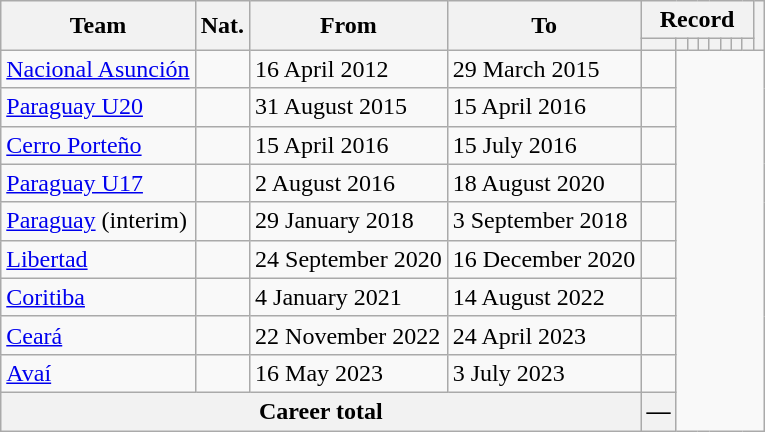<table class="wikitable" style="text-align: center">
<tr>
<th rowspan="2">Team</th>
<th rowspan="2">Nat.</th>
<th rowspan="2">From</th>
<th rowspan="2">To</th>
<th colspan="8">Record</th>
<th rowspan=2></th>
</tr>
<tr>
<th></th>
<th></th>
<th></th>
<th></th>
<th></th>
<th></th>
<th></th>
<th></th>
</tr>
<tr>
<td align="left"><a href='#'>Nacional Asunción</a></td>
<td></td>
<td align=left>16 April 2012</td>
<td align=left>29 March 2015<br></td>
<td></td>
</tr>
<tr>
<td align="left"><a href='#'>Paraguay U20</a></td>
<td></td>
<td align=left>31 August 2015</td>
<td align=left>15 April 2016<br></td>
<td></td>
</tr>
<tr>
<td align="left"><a href='#'>Cerro Porteño</a></td>
<td></td>
<td align=left>15 April 2016</td>
<td align=left>15 July 2016<br></td>
<td></td>
</tr>
<tr>
<td align="left"><a href='#'>Paraguay U17</a></td>
<td></td>
<td align=left>2 August 2016</td>
<td align=left>18 August 2020<br></td>
<td></td>
</tr>
<tr>
<td align="left"><a href='#'>Paraguay</a> (interim)</td>
<td></td>
<td align=left>29 January 2018</td>
<td align=left>3 September 2018<br></td>
<td></td>
</tr>
<tr>
<td align="left"><a href='#'>Libertad</a></td>
<td></td>
<td align=left>24 September 2020</td>
<td align=left>16 December 2020<br></td>
<td></td>
</tr>
<tr>
<td align="left"><a href='#'>Coritiba</a></td>
<td></td>
<td align=left>4 January 2021</td>
<td align=left>14 August 2022<br></td>
<td></td>
</tr>
<tr>
<td align="left"><a href='#'>Ceará</a></td>
<td></td>
<td align=left>22 November 2022</td>
<td align=left>24 April 2023<br></td>
<td></td>
</tr>
<tr>
<td align="left"><a href='#'>Avaí</a></td>
<td></td>
<td align=left>16 May 2023</td>
<td align=left>3 July 2023<br></td>
<td></td>
</tr>
<tr>
<th colspan=4><strong>Career total</strong><br></th>
<th>—</th>
</tr>
</table>
